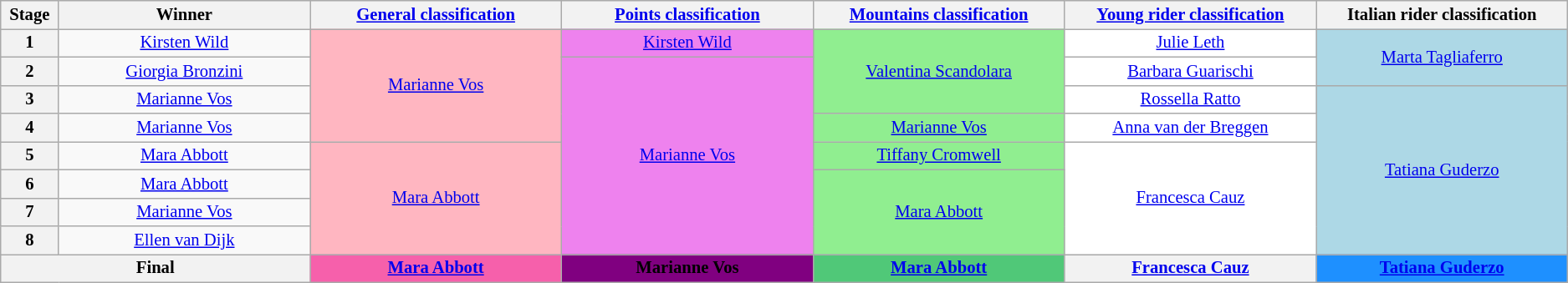<table class="wikitable" style="text-align: center; font-size:86%;">
<tr style="background-color: #efefef;">
<th width="1%">Stage</th>
<th width="10%">Winner</th>
<th width="10%"><a href='#'>General classification</a><br></th>
<th width="10%"><a href='#'>Points classification</a><br></th>
<th width="10%"><a href='#'>Mountains classification</a><br></th>
<th width="10%"><a href='#'>Young rider classification</a><br></th>
<th width="10%">Italian rider classification<br></th>
</tr>
<tr>
<th>1</th>
<td><a href='#'>Kirsten Wild</a></td>
<td style="background:lightpink;" rowspan=4><a href='#'>Marianne Vos</a></td>
<td style="background:violet;"><a href='#'>Kirsten Wild</a></td>
<td style="background:lightgreen;" rowspan=3><a href='#'>Valentina Scandolara</a></td>
<td style="background:white;"><a href='#'>Julie Leth</a></td>
<td style="background:lightblue;" rowspan=2><a href='#'>Marta Tagliaferro</a></td>
</tr>
<tr>
<th>2</th>
<td><a href='#'>Giorgia Bronzini</a></td>
<td style="background:violet;" rowspan=7><a href='#'>Marianne Vos</a></td>
<td style="background:white;"><a href='#'>Barbara Guarischi</a></td>
</tr>
<tr>
<th>3</th>
<td><a href='#'>Marianne Vos</a></td>
<td style="background:white;"><a href='#'>Rossella Ratto</a></td>
<td style="background:lightblue;" rowspan=6><a href='#'>Tatiana Guderzo</a></td>
</tr>
<tr>
<th>4</th>
<td><a href='#'>Marianne Vos</a></td>
<td style="background:lightgreen;"><a href='#'>Marianne Vos</a></td>
<td style="background:white;"><a href='#'>Anna van der Breggen</a></td>
</tr>
<tr>
<th>5</th>
<td><a href='#'>Mara Abbott</a></td>
<td style="background:lightpink;" rowspan=4><a href='#'>Mara Abbott</a></td>
<td style="background:lightgreen;"><a href='#'>Tiffany Cromwell</a></td>
<td style="background:white;" rowspan=4><a href='#'>Francesca Cauz</a></td>
</tr>
<tr>
<th>6</th>
<td><a href='#'>Mara Abbott</a></td>
<td style="background:lightgreen;" rowspan=3><a href='#'>Mara Abbott</a></td>
</tr>
<tr>
<th>7</th>
<td><a href='#'>Marianne Vos</a></td>
</tr>
<tr>
<th>8</th>
<td><a href='#'>Ellen van Dijk</a></td>
</tr>
<tr>
<th colspan=2><strong>Final</strong></th>
<th style="background:#F660AB;"><a href='#'>Mara Abbott</a></th>
<th style="background:purple;">Marianne Vos</th>
<th style="background:#50C878;"><a href='#'>Mara Abbott</a></th>
<th style="background:offwhite;"><a href='#'>Francesca Cauz</a></th>
<th style="background:dodgerblue;"><a href='#'>Tatiana Guderzo</a></th>
</tr>
</table>
